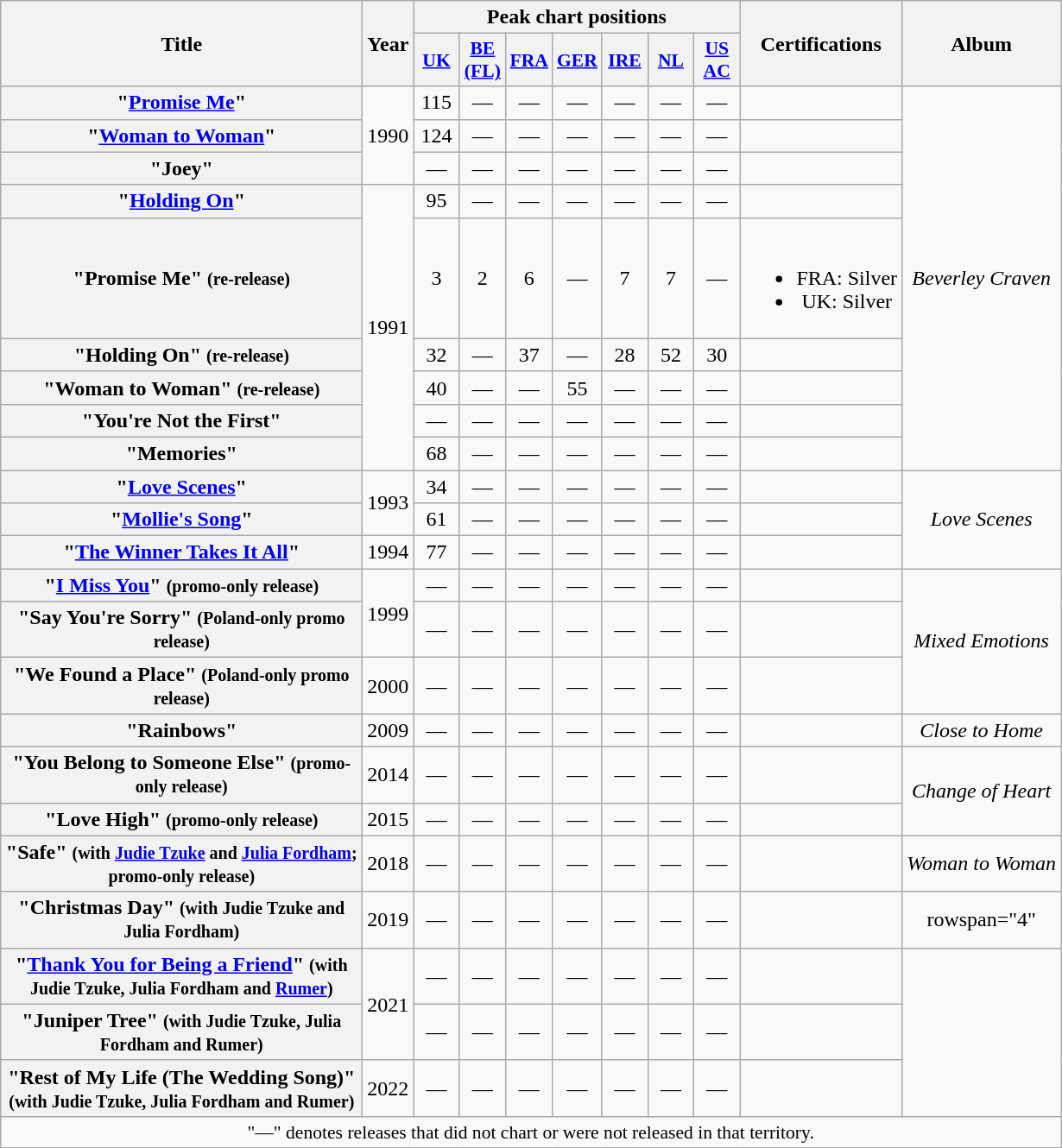<table class="wikitable plainrowheaders" style="text-align:center;">
<tr>
<th rowspan="2" scope="col" style="width:17em;">Title</th>
<th rowspan="2" scope="col" style="width:2em;">Year</th>
<th colspan="7">Peak chart positions</th>
<th rowspan="2">Certifications</th>
<th rowspan="2">Album</th>
</tr>
<tr>
<th scope="col" style="width:2em;font-size:90%;"><a href='#'>UK</a><br></th>
<th scope="col" style="width:2em;font-size:90%;"><a href='#'>BE (FL)</a><br></th>
<th scope="col" style="width:2em;font-size:90%;"><a href='#'>FRA</a><br></th>
<th scope="col" style="width:2em;font-size:90%;"><a href='#'>GER</a><br></th>
<th scope="col" style="width:2em;font-size:90%;"><a href='#'>IRE</a><br></th>
<th scope="col" style="width:2em;font-size:90%;"><a href='#'>NL</a><br></th>
<th scope="col" style="width:2em;font-size:90%;"><a href='#'>US AC</a><br></th>
</tr>
<tr>
<th scope="row">"<a href='#'>Promise Me</a>"</th>
<td rowspan="3">1990</td>
<td>115</td>
<td>—</td>
<td>—</td>
<td>—</td>
<td>—</td>
<td>—</td>
<td>—</td>
<td></td>
<td rowspan="9"><em>Beverley Craven</em></td>
</tr>
<tr>
<th scope="row">"<a href='#'>Woman to Woman</a>"</th>
<td>124</td>
<td>—</td>
<td>—</td>
<td>—</td>
<td>—</td>
<td>—</td>
<td>—</td>
<td></td>
</tr>
<tr>
<th scope="row">"Joey"</th>
<td>—</td>
<td>—</td>
<td>—</td>
<td>—</td>
<td>—</td>
<td>—</td>
<td>—</td>
<td></td>
</tr>
<tr>
<th scope="row">"<a href='#'>Holding On</a>"</th>
<td rowspan="6">1991</td>
<td>95</td>
<td>—</td>
<td>—</td>
<td>—</td>
<td>—</td>
<td>—</td>
<td>—</td>
<td></td>
</tr>
<tr>
<th scope="row">"Promise Me" <small>(re-release)</small></th>
<td>3</td>
<td>2</td>
<td>6</td>
<td>—</td>
<td>7</td>
<td>7</td>
<td>—</td>
<td><br><ul><li>FRA: Silver</li><li>UK: Silver</li></ul></td>
</tr>
<tr>
<th scope="row">"Holding On" <small>(re-release)</small></th>
<td>32</td>
<td>—</td>
<td>37</td>
<td>—</td>
<td>28</td>
<td>52</td>
<td>30</td>
<td></td>
</tr>
<tr>
<th scope="row">"Woman to Woman" <small>(re-release)</small></th>
<td>40</td>
<td>—</td>
<td>—</td>
<td>55</td>
<td>—</td>
<td>—</td>
<td>—</td>
<td></td>
</tr>
<tr>
<th scope="row">"You're Not the First"</th>
<td>—</td>
<td>—</td>
<td>—</td>
<td>—</td>
<td>—</td>
<td>—</td>
<td>—</td>
<td></td>
</tr>
<tr>
<th scope="row">"Memories"</th>
<td>68</td>
<td>—</td>
<td>—</td>
<td>—</td>
<td>—</td>
<td>—</td>
<td>—</td>
<td></td>
</tr>
<tr>
<th scope="row">"<a href='#'>Love Scenes</a>"</th>
<td rowspan="2">1993</td>
<td>34</td>
<td>—</td>
<td>—</td>
<td>—</td>
<td>—</td>
<td>—</td>
<td>—</td>
<td></td>
<td rowspan="3"><em>Love Scenes</em></td>
</tr>
<tr>
<th scope="row">"<a href='#'>Mollie's Song</a>"</th>
<td>61</td>
<td>—</td>
<td>—</td>
<td>—</td>
<td>—</td>
<td>—</td>
<td>—</td>
<td></td>
</tr>
<tr>
<th scope="row">"<a href='#'>The Winner Takes It All</a>"</th>
<td>1994</td>
<td>77</td>
<td>—</td>
<td>—</td>
<td>—</td>
<td>—</td>
<td>—</td>
<td>—</td>
<td></td>
</tr>
<tr>
<th scope="row">"<a href='#'>I Miss You</a>" <small>(promo-only release)</small></th>
<td rowspan="2">1999</td>
<td>—</td>
<td>—</td>
<td>—</td>
<td>—</td>
<td>—</td>
<td>—</td>
<td>—</td>
<td></td>
<td rowspan="3"><em>Mixed Emotions</em></td>
</tr>
<tr>
<th scope="row">"Say You're Sorry" <small>(Poland-only promo release)</small></th>
<td>—</td>
<td>—</td>
<td>—</td>
<td>—</td>
<td>—</td>
<td>—</td>
<td>—</td>
<td></td>
</tr>
<tr>
<th scope="row">"We Found a Place" <small>(Poland-only promo release)</small></th>
<td>2000</td>
<td>—</td>
<td>—</td>
<td>—</td>
<td>—</td>
<td>—</td>
<td>—</td>
<td>—</td>
<td></td>
</tr>
<tr>
<th scope="row">"Rainbows"</th>
<td>2009</td>
<td>—</td>
<td>—</td>
<td>—</td>
<td>—</td>
<td>—</td>
<td>—</td>
<td>—</td>
<td></td>
<td><em>Close to Home</em></td>
</tr>
<tr>
<th scope="row">"You Belong to Someone Else" <small>(promo-only release)</small></th>
<td>2014</td>
<td>—</td>
<td>—</td>
<td>—</td>
<td>—</td>
<td>—</td>
<td>—</td>
<td>—</td>
<td></td>
<td rowspan="2"><em>Change of Heart</em></td>
</tr>
<tr>
<th scope="row">"Love High" <small>(promo-only release)</small></th>
<td>2015</td>
<td>—</td>
<td>—</td>
<td>—</td>
<td>—</td>
<td>—</td>
<td>—</td>
<td>—</td>
<td></td>
</tr>
<tr>
<th scope="row">"Safe" <small>(with <a href='#'>Judie Tzuke</a> and <a href='#'>Julia Fordham</a>; promo-only release)</small></th>
<td>2018</td>
<td>—</td>
<td>—</td>
<td>—</td>
<td>—</td>
<td>—</td>
<td>—</td>
<td>—</td>
<td></td>
<td><em>Woman to Woman</em></td>
</tr>
<tr>
<th scope="row">"Christmas Day" <small>(with Judie Tzuke and Julia Fordham)</small></th>
<td>2019</td>
<td>—</td>
<td>—</td>
<td>—</td>
<td>—</td>
<td>—</td>
<td>—</td>
<td>—</td>
<td></td>
<td>rowspan="4" </td>
</tr>
<tr>
<th scope="row">"<a href='#'>Thank You for Being a Friend</a>" <small>(with Judie Tzuke, Julia Fordham and <a href='#'>Rumer</a>)</small></th>
<td rowspan="2">2021</td>
<td>—</td>
<td>—</td>
<td>—</td>
<td>—</td>
<td>—</td>
<td>—</td>
<td>—</td>
<td></td>
</tr>
<tr>
<th scope="row">"Juniper Tree" <small>(with Judie Tzuke, Julia Fordham and Rumer)</small></th>
<td>—</td>
<td>—</td>
<td>—</td>
<td>—</td>
<td>—</td>
<td>—</td>
<td>—</td>
<td></td>
</tr>
<tr>
<th scope="row">"Rest of My Life (The Wedding Song)" <small>(with Judie Tzuke, Julia Fordham and Rumer)</small></th>
<td>2022</td>
<td>—</td>
<td>—</td>
<td>—</td>
<td>—</td>
<td>—</td>
<td>—</td>
<td>—</td>
<td></td>
</tr>
<tr>
<td colspan="11" style="font-size:90%">"—" denotes releases that did not chart or were not released in that territory.</td>
</tr>
</table>
